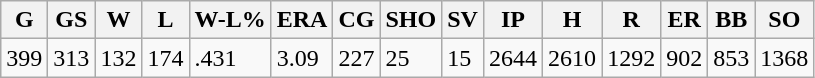<table class="wikitable">
<tr>
<th>G</th>
<th>GS</th>
<th>W</th>
<th>L</th>
<th>W-L%</th>
<th>ERA</th>
<th>CG</th>
<th>SHO</th>
<th>SV</th>
<th>IP</th>
<th>H</th>
<th>R</th>
<th>ER</th>
<th>BB</th>
<th>SO</th>
</tr>
<tr>
<td>399</td>
<td>313</td>
<td>132</td>
<td>174</td>
<td>.431</td>
<td>3.09</td>
<td>227</td>
<td>25</td>
<td>15</td>
<td>2644</td>
<td>2610</td>
<td>1292</td>
<td>902</td>
<td>853</td>
<td>1368</td>
</tr>
</table>
